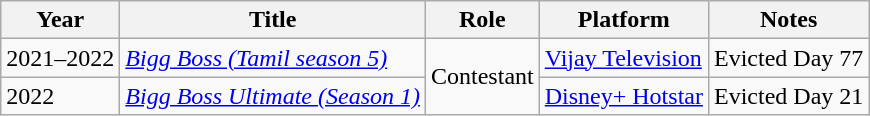<table class="wikitable sortable">
<tr>
<th>Year</th>
<th>Title</th>
<th>Role</th>
<th>Platform</th>
<th class="unsortable">Notes</th>
</tr>
<tr>
<td>2021–2022</td>
<td><em><a href='#'>Bigg Boss (Tamil season 5)</a></em></td>
<td rowspan="2">Contestant</td>
<td><a href='#'>Vijay Television</a></td>
<td>Evicted Day 77</td>
</tr>
<tr>
<td>2022</td>
<td><em><a href='#'>Bigg Boss Ultimate (Season 1)</a></em></td>
<td><a href='#'>Disney+ Hotstar</a></td>
<td>Evicted Day 21</td>
</tr>
</table>
